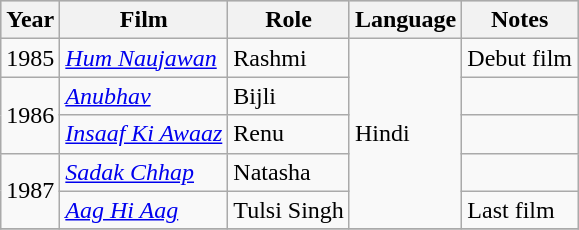<table class="wikitable sortable">
<tr style="background:#ccc; text-align:center;">
<th>Year</th>
<th>Film</th>
<th>Role</th>
<th>Language</th>
<th>Notes</th>
</tr>
<tr>
<td>1985</td>
<td><em><a href='#'>Hum Naujawan</a></em></td>
<td>Rashmi</td>
<td rowspan="5">Hindi</td>
<td>Debut film</td>
</tr>
<tr>
<td rowspan="2">1986</td>
<td><em><a href='#'>Anubhav</a></em></td>
<td>Bijli</td>
<td></td>
</tr>
<tr>
<td><em><a href='#'>Insaaf Ki Awaaz</a></em></td>
<td>Renu</td>
<td></td>
</tr>
<tr>
<td rowspan="2">1987</td>
<td><em><a href='#'>Sadak Chhap</a></em></td>
<td>Natasha</td>
<td></td>
</tr>
<tr>
<td><em><a href='#'>Aag Hi Aag</a></em></td>
<td>Tulsi Singh</td>
<td>Last film</td>
</tr>
<tr>
</tr>
</table>
